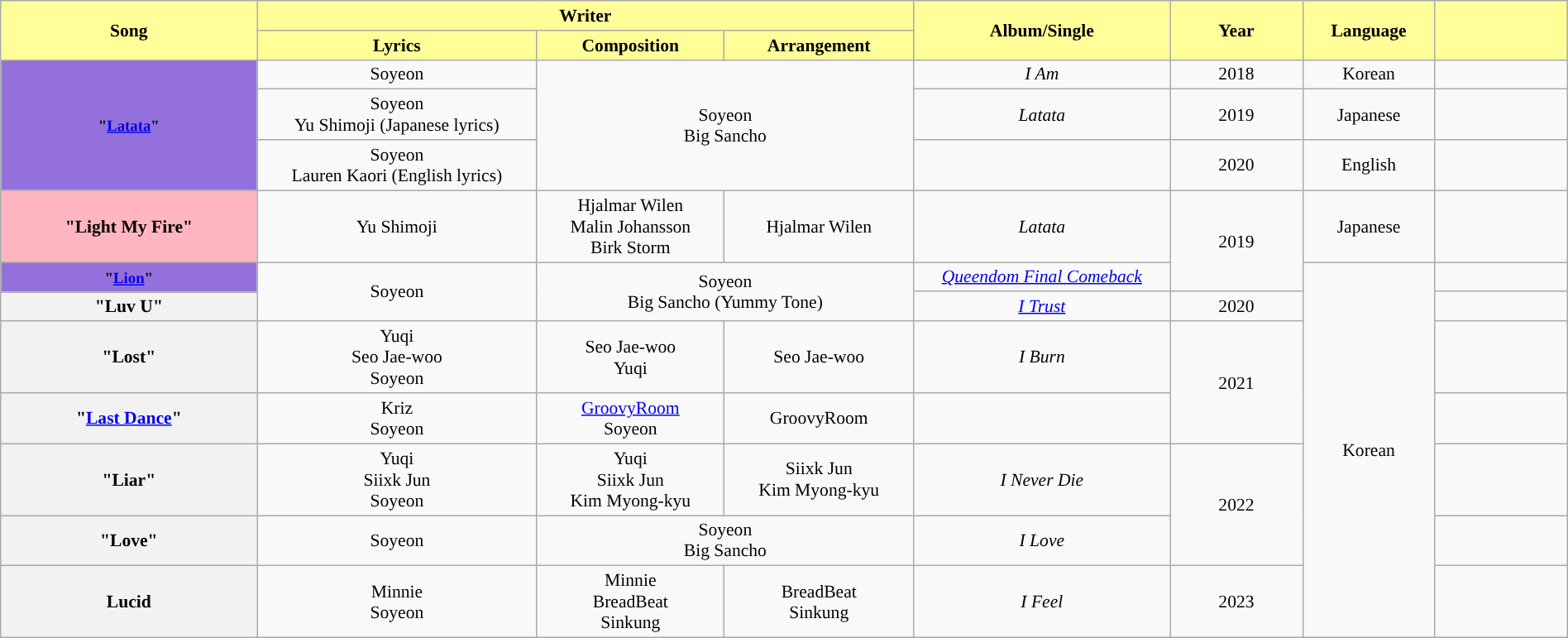<table class="wikitable" style="margin:0.5em auto; clear:both; font-size:.9em; text-align:center; width:100%">
<tr>
<th rowspan="2" style="width:200px; background:#FFFF99;">Song</th>
<th colspan="3" style="width:700px; background:#FFFF99;">Writer</th>
<th rowspan="2" style="width:200px; background:#FFFF99;">Album/Single</th>
<th rowspan="2" style="width:100px; background:#FFFF99;">Year</th>
<th rowspan="2" style="width:100px; background:#FFFF99;">Language</th>
<th rowspan="2" style="width:100px; background:#FFFF99;"></th>
</tr>
<tr>
<th style=background:#FFFF99;">Lyrics</th>
<th style=background:#FFFF99;">Composition</th>
<th style=background:#FFFF99;">Arrangement</th>
</tr>
<tr>
<th rowspan="3" scope="row" style="background-color:#9370db; font-size:15px; "><small>"<a href='#'>Latata</a>" </small></th>
<td>Soyeon</td>
<td colspan="2" rowspan="3">Soyeon<br>Big Sancho</td>
<td><em>I Am</em></td>
<td>2018</td>
<td>Korean</td>
<td></td>
</tr>
<tr>
<td>Soyeon<br>Yu Shimoji (Japanese lyrics)</td>
<td><em>Latata</em></td>
<td>2019</td>
<td>Japanese</td>
<td></td>
</tr>
<tr>
<td>Soyeon<br>Lauren Kaori (English lyrics)</td>
<td></td>
<td>2020</td>
<td>English</td>
<td></td>
</tr>
<tr>
<th style="background-color:lightpink;">"Light My Fire"</th>
<td>Yu Shimoji</td>
<td>Hjalmar Wilen<br>Malin Johansson<br>Birk Storm</td>
<td>Hjalmar Wilen</td>
<td><em>Latata</em></td>
<td rowspan="2">2019</td>
<td>Japanese</td>
<td></td>
</tr>
<tr>
<th rowspan="2" scope="row" style="background-color:#9370db; font-size:15px;"><small>"<a href='#'>Lion</a>" </small></th>
<td rowspan="3">Soyeon</td>
<td colspan="2" rowspan="3">Soyeon<br>Big Sancho (Yummy Tone)</td>
<td><em><a href='#'>Queendom Final Comeback</a></em></td>
<td rowspan="8">Korean</td>
<td></td>
</tr>
<tr>
<td rowspan="2"><em><a href='#'>I Trust</a></em></td>
<td rowspan="2">2020</td>
<td rowspan="2"></td>
</tr>
<tr>
<th>"Luv U" <br></th>
</tr>
<tr>
<th>"Lost"</th>
<td>Yuqi<br>Seo Jae-woo<br>Soyeon</td>
<td>Seo Jae-woo<br>Yuqi</td>
<td>Seo Jae-woo</td>
<td><em>I Burn</em></td>
<td rowspan="2">2021</td>
<td></td>
</tr>
<tr>
<th>"<a href='#'>Last Dance</a>"</th>
<td>Kriz<br>Soyeon</td>
<td><a href='#'>GroovyRoom</a><br>Soyeon</td>
<td>GroovyRoom</td>
<td></td>
<td></td>
</tr>
<tr>
<th>"Liar"</th>
<td>Yuqi<br>Siixk Jun<br>Soyeon</td>
<td>Yuqi<br>Siixk Jun<br>Kim Myong-kyu</td>
<td>Siixk Jun<br>Kim Myong-kyu</td>
<td><em>I Never Die</em></td>
<td rowspan="2">2022</td>
<td></td>
</tr>
<tr>
<th>"Love"</th>
<td>Soyeon</td>
<td colspan="2">Soyeon<br>Big Sancho</td>
<td><em>I Love</em></td>
<td></td>
</tr>
<tr>
<th>Lucid</th>
<td>Minnie<br>Soyeon</td>
<td>Minnie<br>BreadBeat<br>Sinkung</td>
<td>BreadBeat<br>Sinkung</td>
<td><em>I Feel</em></td>
<td>2023</td>
<td></td>
</tr>
</table>
